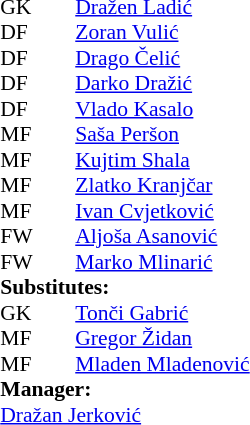<table style="font-size:90%; margin:0.2em auto;" cellspacing="0" cellpadding="0">
<tr>
<th width="25"></th>
<th width="25"></th>
</tr>
<tr>
<td>GK</td>
<td></td>
<td><a href='#'>Dražen Ladić</a></td>
</tr>
<tr>
<td>DF</td>
<td></td>
<td><a href='#'>Zoran Vulić</a></td>
</tr>
<tr>
<td>DF</td>
<td></td>
<td><a href='#'>Drago Čelić</a></td>
</tr>
<tr>
<td>DF</td>
<td></td>
<td><a href='#'>Darko Dražić</a></td>
</tr>
<tr>
<td>DF</td>
<td></td>
<td><a href='#'>Vlado Kasalo</a></td>
</tr>
<tr>
<td>MF</td>
<td></td>
<td><a href='#'>Saša Peršon</a></td>
</tr>
<tr>
<td>MF</td>
<td></td>
<td><a href='#'>Kujtim Shala</a></td>
</tr>
<tr>
<td>MF</td>
<td></td>
<td><a href='#'>Zlatko Kranjčar</a></td>
</tr>
<tr>
<td>MF</td>
<td></td>
<td><a href='#'>Ivan Cvjetković</a></td>
</tr>
<tr>
<td>FW</td>
<td></td>
<td><a href='#'>Aljoša Asanović</a></td>
</tr>
<tr>
<td>FW</td>
<td></td>
<td><a href='#'>Marko Mlinarić</a></td>
</tr>
<tr>
<td colspan=4><strong>Substitutes:</strong></td>
</tr>
<tr>
<td>GK</td>
<td></td>
<td><a href='#'>Tonči Gabrić</a></td>
<td></td>
</tr>
<tr>
<td>MF</td>
<td></td>
<td><a href='#'>Gregor Židan</a></td>
<td></td>
</tr>
<tr>
<td>MF</td>
<td></td>
<td><a href='#'>Mladen Mladenović</a></td>
<td></td>
</tr>
<tr>
</tr>
<tr>
<td colspan=4><strong>Manager:</strong></td>
</tr>
<tr>
<td colspan="4"> <a href='#'>Dražan Jerković</a></td>
</tr>
</table>
